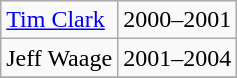<table class="wikitable">
<tr>
<td><a href='#'>Tim Clark</a></td>
<td>2000–2001</td>
</tr>
<tr>
<td>Jeff Waage</td>
<td>2001–2004</td>
</tr>
<tr>
</tr>
</table>
